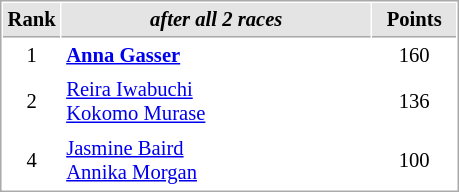<table cellspacing="1" cellpadding="3" style="border:1px solid #aaa; font-size:86%;">
<tr style="background:#e4e4e4;">
<th style="border-bottom:1px solid #aaa; width:10px;">Rank</th>
<th style="border-bottom:1px solid #aaa; width:200px;"><em>after all 2 races</em></th>
<th style="border-bottom:1px solid #aaa; width:50px;">Points</th>
</tr>
<tr>
<td align=center>1</td>
<td><strong> <a href='#'>Anna Gasser</a></strong></td>
<td align=center>160</td>
</tr>
<tr>
<td align=center>2</td>
<td> <a href='#'>Reira Iwabuchi</a><br> <a href='#'>Kokomo Murase</a></td>
<td align=center>136</td>
</tr>
<tr>
<td align=center>4</td>
<td> <a href='#'>Jasmine Baird</a><br> <a href='#'>Annika Morgan</a></td>
<td align=center>100</td>
</tr>
</table>
